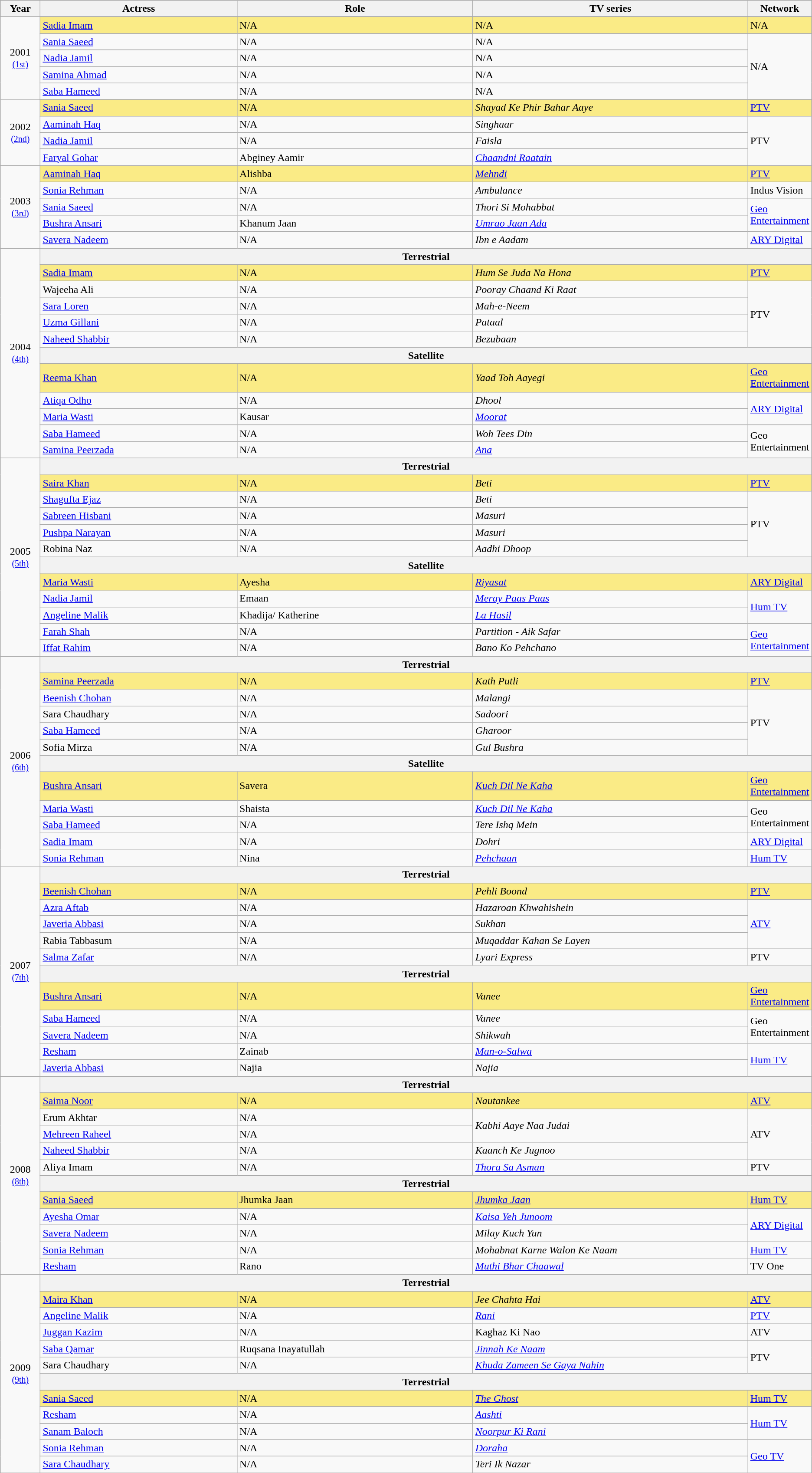<table class="wikitable" style="width:100; text-align: left;">
<tr style="background:#bebebe;">
<th style="width:5%;">Year</th>
<th style="width:25%;">Actress</th>
<th style="width:30%;">Role</th>
<th style="width:35%;">TV series</th>
<th style="width:5%;">Network</th>
</tr>
<tr>
<td rowspan=6 style="text-align:center">2001<br><small><a href='#'>(1st)</a></small><br></td>
</tr>
<tr>
<td style="background:#FAEB86"><a href='#'>Sadia Imam</a></td>
<td style="background:#FAEB86">N/A</td>
<td style="background:#FAEB86">N/A</td>
<td style="background:#FAEB86">N/A</td>
</tr>
<tr>
<td><a href='#'>Sania Saeed</a></td>
<td>N/A</td>
<td>N/A</td>
<td rowspan=4>N/A</td>
</tr>
<tr>
<td><a href='#'>Nadia Jamil</a></td>
<td>N/A</td>
<td>N/A</td>
</tr>
<tr>
<td><a href='#'>Samina Ahmad</a></td>
<td>N/A</td>
<td>N/A</td>
</tr>
<tr>
<td><a href='#'>Saba Hameed</a></td>
<td>N/A</td>
<td>N/A</td>
</tr>
<tr>
<td rowspan=5 style="text-align:center">2002<br><small><a href='#'>(2nd)</a></small><br></td>
</tr>
<tr>
<td style="background:#FAEB86"><a href='#'>Sania Saeed</a></td>
<td style="background:#FAEB86">N/A</td>
<td style="background:#FAEB86"><em>Shayad Ke Phir Bahar Aaye</em></td>
<td style="background:#FAEB86"><a href='#'>PTV</a></td>
</tr>
<tr>
<td><a href='#'>Aaminah Haq</a></td>
<td>N/A</td>
<td><em>Singhaar</em></td>
<td rowspan=3>PTV</td>
</tr>
<tr>
<td><a href='#'>Nadia Jamil</a></td>
<td>N/A</td>
<td><em>Faisla</em></td>
</tr>
<tr>
<td><a href='#'>Faryal Gohar</a></td>
<td>Abginey Aamir</td>
<td><em><a href='#'>Chaandni Raatain</a></em></td>
</tr>
<tr>
<td rowspan=6 style="text-align:center">2003<br><small><a href='#'>(3rd)</a></small></td>
</tr>
<tr>
<td style="background:#FAEB86"><a href='#'>Aaminah Haq</a></td>
<td style="background:#FAEB86">Alishba</td>
<td style="background:#FAEB86"><em><a href='#'>Mehndi</a></em></td>
<td style="background:#FAEB86"><a href='#'>PTV</a></td>
</tr>
<tr>
<td><a href='#'>Sonia Rehman</a></td>
<td>N/A</td>
<td><em>Ambulance</em></td>
<td>Indus Vision</td>
</tr>
<tr>
<td><a href='#'>Sania Saeed</a></td>
<td>N/A</td>
<td><em>Thori Si Mohabbat</em></td>
<td rowspan=2><a href='#'>Geo Entertainment</a></td>
</tr>
<tr>
<td><a href='#'>Bushra Ansari</a></td>
<td>Khanum Jaan</td>
<td><a href='#'><em>Umrao Jaan Ada</em></a></td>
</tr>
<tr>
<td><a href='#'>Savera Nadeem</a></td>
<td>N/A</td>
<td><em>Ibn e Aadam</em></td>
<td><a href='#'>ARY Digital</a></td>
</tr>
<tr>
<td rowspan=12 style="text-align:center">2004<br><small><a href='#'>(4th)</a></small><br></td>
<th scope=row colspan=4>Terrestrial</th>
</tr>
<tr>
<td style="background:#FAEB86;"><a href='#'>Sadia Imam</a></td>
<td style="background:#FAEB86;">N/A</td>
<td style="background:#FAEB86;"><em>Hum Se Juda Na Hona</em></td>
<td style="background:#FAEB86;"><a href='#'>PTV</a></td>
</tr>
<tr>
<td>Wajeeha Ali</td>
<td>N/A</td>
<td><em>Pooray Chaand Ki Raat</em></td>
<td rowspan=4>PTV</td>
</tr>
<tr>
<td><a href='#'>Sara Loren</a></td>
<td>N/A</td>
<td><em>Mah-e-Neem</em></td>
</tr>
<tr>
<td><a href='#'>Uzma Gillani</a></td>
<td>N/A</td>
<td><em>Pataal</em></td>
</tr>
<tr>
<td><a href='#'>Naheed Shabbir</a></td>
<td>N/A</td>
<td><em>Bezubaan</em></td>
</tr>
<tr>
<th scope=row colspan=4>Satellite</th>
</tr>
<tr>
<td style="background:#FAEB86;"><a href='#'>Reema Khan</a></td>
<td style="background:#FAEB86;">N/A</td>
<td style="background:#FAEB86;"><em>Yaad Toh Aayegi</em></td>
<td style="background:#FAEB86;"><a href='#'>Geo Entertainment</a></td>
</tr>
<tr>
<td><a href='#'>Atiqa Odho</a></td>
<td>N/A</td>
<td><em>Dhool</em></td>
<td rowspan=2><a href='#'>ARY Digital</a></td>
</tr>
<tr>
<td><a href='#'>Maria Wasti</a></td>
<td>Kausar</td>
<td><em><a href='#'>Moorat</a></em></td>
</tr>
<tr>
<td><a href='#'>Saba Hameed</a></td>
<td>N/A</td>
<td><em>Woh Tees Din</em></td>
<td rowspan=2>Geo Entertainment</td>
</tr>
<tr>
<td><a href='#'>Samina Peerzada</a></td>
<td>N/A</td>
<td><em><a href='#'>Ana</a></em></td>
</tr>
<tr>
<td rowspan=12 style="text-align:center">2005<br><small><a href='#'>(5th)</a></small></td>
<th scope=row colspan=4>Terrestrial</th>
</tr>
<tr>
<td style="background:#FAEB86;"><a href='#'>Saira Khan</a></td>
<td style="background:#FAEB86;">N/A</td>
<td style="background:#FAEB86;"><em>Beti</em></td>
<td style="background:#FAEB86;"><a href='#'>PTV</a></td>
</tr>
<tr>
<td><a href='#'>Shagufta Ejaz</a></td>
<td>N/A</td>
<td><em>Beti</em></td>
<td rowspan=4>PTV</td>
</tr>
<tr>
<td><a href='#'>Sabreen Hisbani</a></td>
<td>N/A</td>
<td><em>Masuri</em></td>
</tr>
<tr>
<td><a href='#'>Pushpa Narayan</a></td>
<td>N/A</td>
<td><em>Masuri</em></td>
</tr>
<tr>
<td>Robina Naz</td>
<td>N/A</td>
<td><em>Aadhi Dhoop</em></td>
</tr>
<tr>
<th scope=row colspan=4>Satellite</th>
</tr>
<tr>
<td style="background:#FAEB86;"><a href='#'>Maria Wasti</a></td>
<td style="background:#FAEB86;">Ayesha</td>
<td style="background:#FAEB86;"><em><a href='#'>Riyasat</a></em></td>
<td style="background:#FAEB86;"><a href='#'>ARY Digital</a></td>
</tr>
<tr>
<td><a href='#'>Nadia Jamil</a></td>
<td>Emaan</td>
<td><em><a href='#'>Meray Paas Paas</a></em></td>
<td rowspan=2><a href='#'>Hum TV</a></td>
</tr>
<tr>
<td><a href='#'>Angeline Malik</a></td>
<td>Khadija/ Katherine</td>
<td><em><a href='#'>La Hasil</a></em></td>
</tr>
<tr>
<td><a href='#'>Farah Shah</a></td>
<td>N/A</td>
<td><em>Partition - Aik Safar</em></td>
<td rowspan=2><a href='#'>Geo Entertainment</a></td>
</tr>
<tr>
<td><a href='#'>Iffat Rahim</a></td>
<td>N/A</td>
<td><em>Bano Ko Pehchano</em></td>
</tr>
<tr>
<td rowspan=12 style="text-align:center">2006<br><small><a href='#'>(6th)</a></small></td>
<th scope=row colspan=4>Terrestrial</th>
</tr>
<tr>
<td style="background:#FAEB86;"><a href='#'>Samina Peerzada</a></td>
<td style="background:#FAEB86;">N/A</td>
<td style="background:#FAEB86;"><em>Kath Putli</em></td>
<td style="background:#FAEB86;"><a href='#'>PTV</a></td>
</tr>
<tr>
<td><a href='#'>Beenish Chohan</a></td>
<td>N/A</td>
<td><em>Malangi</em></td>
<td rowspan=4>PTV</td>
</tr>
<tr>
<td>Sara Chaudhary</td>
<td>N/A</td>
<td><em>Sadoori</em></td>
</tr>
<tr>
<td><a href='#'>Saba Hameed</a></td>
<td>N/A</td>
<td><em>Gharoor</em></td>
</tr>
<tr>
<td>Sofia Mirza</td>
<td>N/A</td>
<td><em>Gul Bushra</em></td>
</tr>
<tr>
<th scope=row colspan=4>Satellite</th>
</tr>
<tr>
<td style="background:#FAEB86;"><a href='#'>Bushra Ansari</a></td>
<td style="background:#FAEB86;">Savera</td>
<td style="background:#FAEB86;"><em><a href='#'>Kuch Dil Ne Kaha</a></em></td>
<td style="background:#FAEB86;"><a href='#'>Geo Entertainment</a></td>
</tr>
<tr>
<td><a href='#'>Maria Wasti</a></td>
<td>Shaista</td>
<td><em><a href='#'>Kuch Dil Ne Kaha</a></em></td>
<td rowspan=2>Geo Entertainment</td>
</tr>
<tr>
<td><a href='#'>Saba Hameed</a></td>
<td>N/A</td>
<td><em>Tere Ishq Mein</em></td>
</tr>
<tr>
<td><a href='#'>Sadia Imam</a></td>
<td>N/A</td>
<td><em>Dohri</em></td>
<td><a href='#'>ARY Digital</a></td>
</tr>
<tr>
<td><a href='#'>Sonia Rehman</a></td>
<td>Nina</td>
<td><em><a href='#'>Pehchaan</a></em></td>
<td><a href='#'>Hum TV</a></td>
</tr>
<tr>
<td rowspan=12 style="text-align:center">2007<br><small><a href='#'>(7th)</a></small></td>
<th scope=row colspan=4>Terrestrial</th>
</tr>
<tr>
<td style="background:#FAEB86;"><a href='#'>Beenish Chohan</a></td>
<td style="background:#FAEB86;">N/A</td>
<td style="background:#FAEB86;"><em>Pehli Boond</em></td>
<td style="background:#FAEB86;"><a href='#'>PTV</a></td>
</tr>
<tr>
<td><a href='#'>Azra Aftab</a></td>
<td>N/A</td>
<td><em>Hazaroan Khwahishein</em></td>
<td rowspan=3><a href='#'>ATV</a></td>
</tr>
<tr>
<td><a href='#'>Javeria Abbasi</a></td>
<td>N/A</td>
<td><em>Sukhan</em></td>
</tr>
<tr>
<td>Rabia Tabbasum</td>
<td>N/A</td>
<td><em>Muqaddar Kahan Se Layen</em></td>
</tr>
<tr>
<td><a href='#'>Salma Zafar</a></td>
<td>N/A</td>
<td><em>Lyari Express</em></td>
<td>PTV</td>
</tr>
<tr>
<th scope=row colspan=4>Terrestrial</th>
</tr>
<tr>
<td style="background:#FAEB86;"><a href='#'>Bushra Ansari</a></td>
<td style="background:#FAEB86;">N/A</td>
<td style="background:#FAEB86;"><em>Vanee</em></td>
<td style="background:#FAEB86;"><a href='#'>Geo Entertainment</a></td>
</tr>
<tr>
<td><a href='#'>Saba Hameed</a></td>
<td>N/A</td>
<td><em>Vanee</em></td>
<td rowspan=2>Geo Entertainment</td>
</tr>
<tr>
<td><a href='#'>Savera Nadeem</a></td>
<td>N/A</td>
<td><em>Shikwah</em></td>
</tr>
<tr>
<td><a href='#'>Resham</a></td>
<td>Zainab</td>
<td><em><a href='#'>Man-o-Salwa</a></em></td>
<td rowspan=2><a href='#'>Hum TV</a></td>
</tr>
<tr>
<td><a href='#'>Javeria Abbasi</a></td>
<td>Najia</td>
<td><em>Najia</em></td>
</tr>
<tr>
<td rowspan=12 style="text-align:center">2008<br><small><a href='#'>(8th)</a></small></td>
<th scope=row colspan=4>Terrestrial</th>
</tr>
<tr>
<td style="background:#FAEB86;"><a href='#'>Saima Noor</a></td>
<td style="background:#FAEB86;">N/A</td>
<td style="background:#FAEB86;"><em>Nautankee</em></td>
<td style="background:#FAEB86;"><a href='#'>ATV</a></td>
</tr>
<tr>
<td>Erum Akhtar</td>
<td>N/A</td>
<td rowspan=2><em>Kabhi Aaye Naa Judai</em></td>
<td rowspan=3>ATV</td>
</tr>
<tr>
<td><a href='#'>Mehreen Raheel</a></td>
<td>N/A</td>
</tr>
<tr>
<td><a href='#'>Naheed Shabbir</a></td>
<td>N/A</td>
<td><em>Kaanch Ke Jugnoo</em></td>
</tr>
<tr>
<td>Aliya Imam</td>
<td>N/A</td>
<td><em><a href='#'>Thora Sa Asman</a></em></td>
<td>PTV</td>
</tr>
<tr>
<th scope=row colspan=4>Terrestrial</th>
</tr>
<tr>
<td style="background:#FAEB86;"><a href='#'>Sania Saeed</a></td>
<td style="background:#FAEB86;">Jhumka Jaan</td>
<td style="background:#FAEB86;"><em><a href='#'>Jhumka Jaan</a></em></td>
<td style="background:#FAEB86;"><a href='#'>Hum TV</a></td>
</tr>
<tr>
<td><a href='#'>Ayesha Omar</a></td>
<td>N/A</td>
<td><em><a href='#'>Kaisa Yeh Junoom</a></em></td>
<td rowspan=2><a href='#'>ARY Digital</a></td>
</tr>
<tr>
<td><a href='#'>Savera Nadeem</a></td>
<td>N/A</td>
<td><em>Milay Kuch Yun</em></td>
</tr>
<tr>
<td><a href='#'>Sonia Rehman</a></td>
<td>N/A</td>
<td><em>Mohabnat Karne Walon Ke Naam</em></td>
<td><a href='#'>Hum TV</a></td>
</tr>
<tr>
<td><a href='#'>Resham</a></td>
<td>Rano</td>
<td><em><a href='#'>Muthi Bhar Chaawal</a></em></td>
<td>TV One</td>
</tr>
<tr>
<td rowspan=12 style="text-align:center">2009<br><small><a href='#'>(9th)</a></small></td>
<th scope=row colspan=4>Terrestrial</th>
</tr>
<tr>
<td style="background:#FAEB86;"><a href='#'>Maira Khan</a></td>
<td style="background:#FAEB86;">N/A</td>
<td style="background:#FAEB86;"><em>Jee Chahta Hai</em></td>
<td style="background:#FAEB86;"><a href='#'>ATV</a></td>
</tr>
<tr>
<td><a href='#'>Angeline Malik</a></td>
<td>N/A</td>
<td><em><a href='#'>Rani</a></em></td>
<td><a href='#'>PTV</a></td>
</tr>
<tr>
<td><a href='#'>Juggan Kazim</a></td>
<td>N/A</td>
<td>Kaghaz Ki Nao</td>
<td>ATV</td>
</tr>
<tr>
<td><a href='#'>Saba Qamar</a></td>
<td>Ruqsana Inayatullah</td>
<td><em><a href='#'>Jinnah Ke Naam</a></em></td>
<td rowspan="2">PTV</td>
</tr>
<tr>
<td>Sara Chaudhary</td>
<td>N/A</td>
<td><em><a href='#'>Khuda Zameen Se Gaya Nahin</a></em></td>
</tr>
<tr>
<th scope=row colspan=4>Terrestrial</th>
</tr>
<tr>
<td style="background:#FAEB86;"><a href='#'>Sania Saeed</a></td>
<td style="background:#FAEB86;">N/A</td>
<td style="background:#FAEB86;"><em><a href='#'>The Ghost</a></em></td>
<td style="background:#FAEB86;"><a href='#'>Hum TV</a></td>
</tr>
<tr>
<td><a href='#'>Resham</a></td>
<td>N/A</td>
<td><em><a href='#'>Aashti</a></em></td>
<td rowspan=2><a href='#'>Hum TV</a></td>
</tr>
<tr>
<td><a href='#'>Sanam Baloch</a></td>
<td>N/A</td>
<td><em><a href='#'>Noorpur Ki Rani</a></em></td>
</tr>
<tr>
<td><a href='#'>Sonia Rehman</a></td>
<td>N/A</td>
<td><em><a href='#'>Doraha</a></em></td>
<td rowspan="2"><a href='#'>Geo TV</a></td>
</tr>
<tr>
<td><a href='#'>Sara Chaudhary</a></td>
<td>N/A</td>
<td><em>Teri Ik Nazar</em></td>
</tr>
</table>
